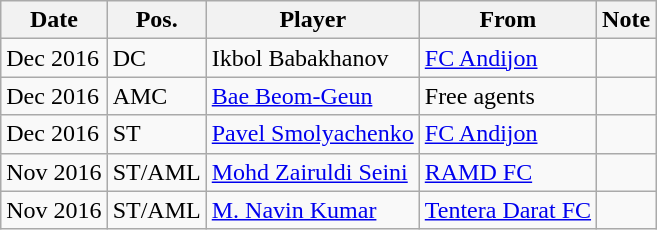<table class="wikitable sortable">
<tr>
<th>Date</th>
<th>Pos.</th>
<th>Player</th>
<th>From</th>
<th>Note</th>
</tr>
<tr>
<td>Dec 2016</td>
<td>DC</td>
<td> Ikbol Babakhanov</td>
<td> <a href='#'>FC Andijon</a></td>
<td></td>
</tr>
<tr>
<td>Dec 2016</td>
<td>AMC</td>
<td> <a href='#'>Bae Beom-Geun</a></td>
<td> Free agents</td>
<td></td>
</tr>
<tr>
<td>Dec 2016</td>
<td>ST</td>
<td> <a href='#'>Pavel Smolyachenko</a></td>
<td> <a href='#'>FC Andijon</a></td>
<td></td>
</tr>
<tr>
<td>Nov 2016</td>
<td>ST/AML</td>
<td> <a href='#'>Mohd Zairuldi Seini</a></td>
<td> <a href='#'>RAMD FC</a></td>
<td></td>
</tr>
<tr>
<td>Nov 2016</td>
<td>ST/AML</td>
<td> <a href='#'>M. Navin Kumar</a></td>
<td> <a href='#'>Tentera Darat FC</a></td>
<td></td>
</tr>
</table>
